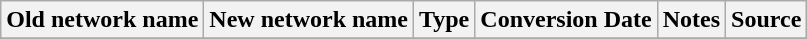<table class="wikitable">
<tr>
<th>Old network name</th>
<th>New network name</th>
<th>Type</th>
<th>Conversion Date</th>
<th>Notes</th>
<th>Source</th>
</tr>
<tr>
</tr>
</table>
